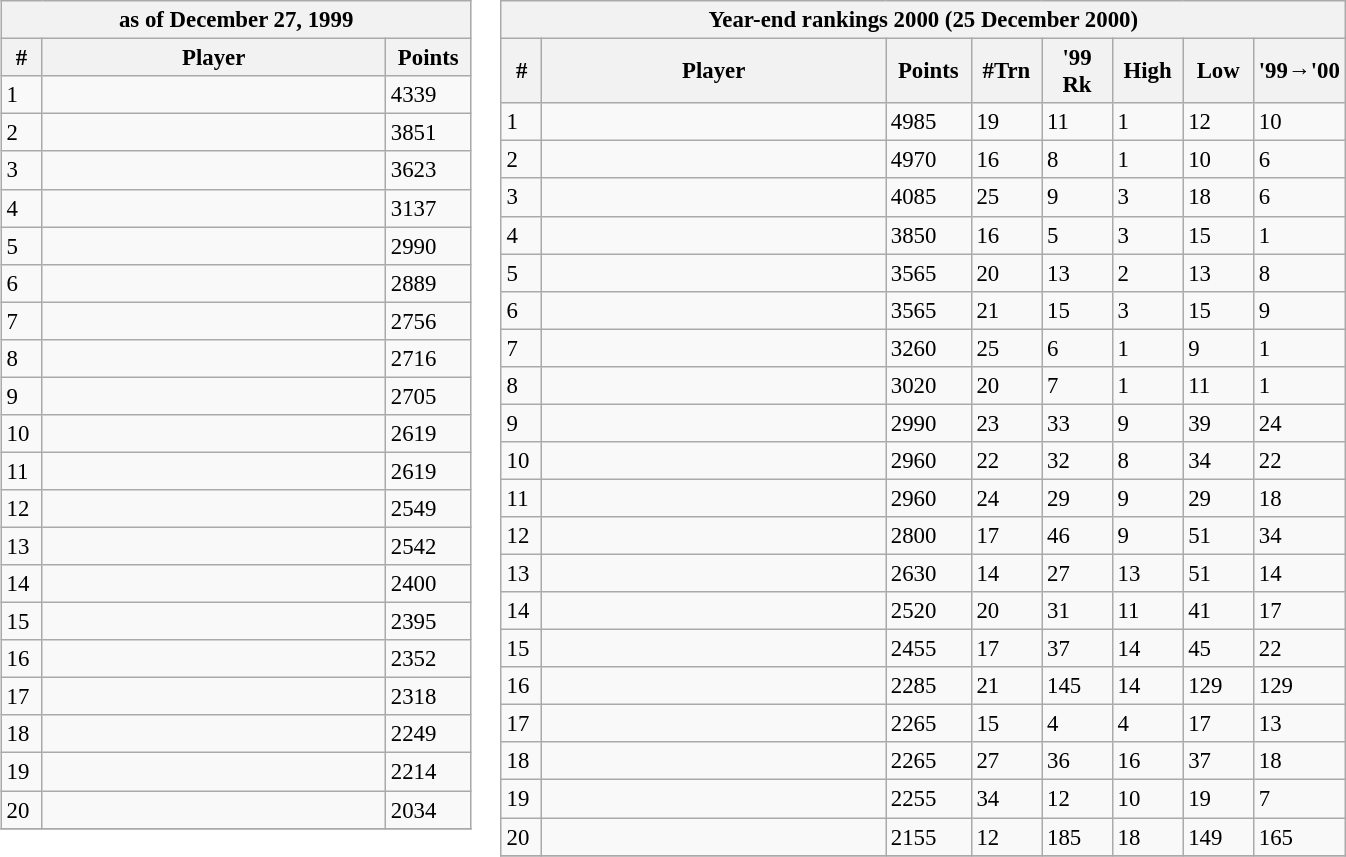<table>
<tr valign=top>
<td><br><table class=wikitable style=font-size:95%>
<tr>
<th colspan=3>as of December 27, 1999</th>
</tr>
<tr>
<th width=20>#</th>
<th width=222>Player</th>
<th width=50>Points</th>
</tr>
<tr>
<td>1</td>
<td></td>
<td>4339</td>
</tr>
<tr>
<td>2</td>
<td></td>
<td>3851</td>
</tr>
<tr>
<td>3</td>
<td></td>
<td>3623</td>
</tr>
<tr>
<td>4</td>
<td></td>
<td>3137</td>
</tr>
<tr>
<td>5</td>
<td></td>
<td>2990</td>
</tr>
<tr>
<td>6</td>
<td></td>
<td>2889</td>
</tr>
<tr>
<td>7</td>
<td></td>
<td>2756</td>
</tr>
<tr>
<td>8</td>
<td></td>
<td>2716</td>
</tr>
<tr>
<td>9</td>
<td></td>
<td>2705</td>
</tr>
<tr>
<td>10</td>
<td></td>
<td>2619</td>
</tr>
<tr>
<td>11</td>
<td></td>
<td>2619</td>
</tr>
<tr>
<td>12</td>
<td></td>
<td>2549</td>
</tr>
<tr>
<td>13</td>
<td></td>
<td>2542</td>
</tr>
<tr>
<td>14</td>
<td></td>
<td>2400</td>
</tr>
<tr>
<td>15</td>
<td></td>
<td>2395</td>
</tr>
<tr>
<td>16</td>
<td></td>
<td>2352</td>
</tr>
<tr>
<td>17</td>
<td></td>
<td>2318</td>
</tr>
<tr>
<td>18</td>
<td></td>
<td>2249</td>
</tr>
<tr>
<td>19</td>
<td></td>
<td>2214</td>
</tr>
<tr>
<td>20</td>
<td></td>
<td>2034</td>
</tr>
<tr>
</tr>
</table>
</td>
<td><br><table class=wikitable style=font-size:95%>
<tr>
<th colspan=8>Year-end rankings 2000 (25 December 2000)</th>
</tr>
<tr>
<th width=20>#</th>
<th width=222>Player</th>
<th width=50>Points</th>
<th width=40>#Trn</th>
<th width=40>'99 Rk</th>
<th width=40>High</th>
<th width=40>Low</th>
<th width=50>'99→'00</th>
</tr>
<tr>
<td>1</td>
<td></td>
<td>4985</td>
<td>19</td>
<td>11</td>
<td>1</td>
<td>12</td>
<td> 10</td>
</tr>
<tr>
<td>2</td>
<td></td>
<td>4970</td>
<td>16</td>
<td>8</td>
<td>1</td>
<td>10</td>
<td> 6</td>
</tr>
<tr>
<td>3</td>
<td></td>
<td>4085</td>
<td>25</td>
<td>9</td>
<td>3</td>
<td>18</td>
<td> 6</td>
</tr>
<tr>
<td>4</td>
<td></td>
<td>3850</td>
<td>16</td>
<td>5</td>
<td>3</td>
<td>15</td>
<td> 1</td>
</tr>
<tr>
<td>5</td>
<td></td>
<td>3565</td>
<td>20</td>
<td>13</td>
<td>2</td>
<td>13</td>
<td> 8</td>
</tr>
<tr>
<td>6</td>
<td></td>
<td>3565</td>
<td>21</td>
<td>15</td>
<td>3</td>
<td>15</td>
<td> 9</td>
</tr>
<tr>
<td>7</td>
<td></td>
<td>3260</td>
<td>25</td>
<td>6</td>
<td>1</td>
<td>9</td>
<td> 1</td>
</tr>
<tr>
<td>8</td>
<td></td>
<td>3020</td>
<td>20</td>
<td>7</td>
<td>1</td>
<td>11</td>
<td> 1</td>
</tr>
<tr>
<td>9</td>
<td></td>
<td>2990</td>
<td>23</td>
<td>33</td>
<td>9</td>
<td>39</td>
<td> 24</td>
</tr>
<tr>
<td>10</td>
<td></td>
<td>2960</td>
<td>22</td>
<td>32</td>
<td>8</td>
<td>34</td>
<td> 22</td>
</tr>
<tr>
<td>11</td>
<td></td>
<td>2960</td>
<td>24</td>
<td>29</td>
<td>9</td>
<td>29</td>
<td> 18</td>
</tr>
<tr>
<td>12</td>
<td></td>
<td>2800</td>
<td>17</td>
<td>46</td>
<td>9</td>
<td>51</td>
<td> 34</td>
</tr>
<tr>
<td>13</td>
<td></td>
<td>2630</td>
<td>14</td>
<td>27</td>
<td>13</td>
<td>51</td>
<td> 14</td>
</tr>
<tr>
<td>14</td>
<td></td>
<td>2520</td>
<td>20</td>
<td>31</td>
<td>11</td>
<td>41</td>
<td> 17</td>
</tr>
<tr>
<td>15</td>
<td></td>
<td>2455</td>
<td>17</td>
<td>37</td>
<td>14</td>
<td>45</td>
<td> 22</td>
</tr>
<tr>
<td>16</td>
<td></td>
<td>2285</td>
<td>21</td>
<td>145</td>
<td>14</td>
<td>129</td>
<td> 129</td>
</tr>
<tr>
<td>17</td>
<td></td>
<td>2265</td>
<td>15</td>
<td>4</td>
<td>4</td>
<td>17</td>
<td> 13</td>
</tr>
<tr>
<td>18</td>
<td></td>
<td>2265</td>
<td>27</td>
<td>36</td>
<td>16</td>
<td>37</td>
<td> 18</td>
</tr>
<tr>
<td>19</td>
<td></td>
<td>2255</td>
<td>34</td>
<td>12</td>
<td>10</td>
<td>19</td>
<td> 7</td>
</tr>
<tr>
<td>20</td>
<td></td>
<td>2155</td>
<td>12</td>
<td>185</td>
<td>18</td>
<td>149</td>
<td> 165</td>
</tr>
<tr>
</tr>
</table>
</td>
<td></td>
</tr>
<tr>
</tr>
</table>
